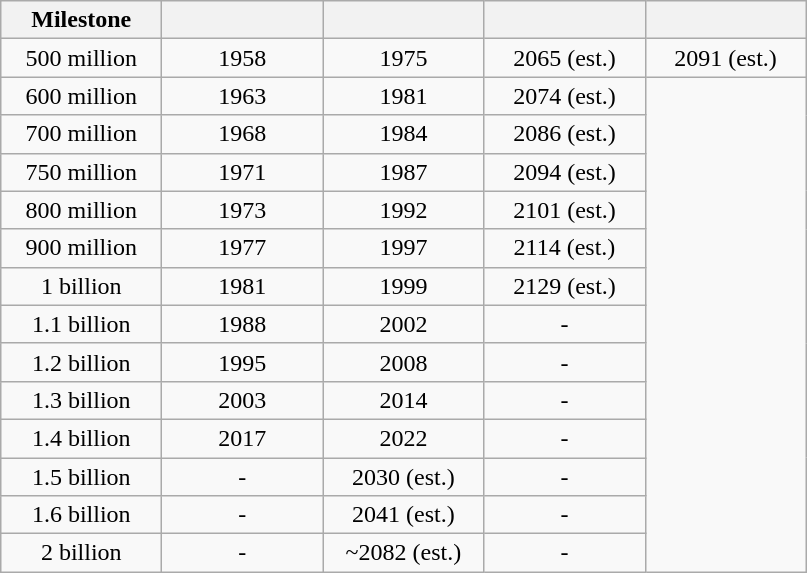<table class="wikitable" style="text-align:center">
<tr>
<th width="100px">Milestone</th>
<th width="100px"></th>
<th width="100px"></th>
<th width="100px"></th>
<th width="100px"></th>
</tr>
<tr>
<td>500 million</td>
<td>1958</td>
<td>1975</td>
<td>2065 (est.)</td>
<td>2091 (est.)</td>
</tr>
<tr>
<td>600 million</td>
<td>1963</td>
<td>1981</td>
<td>2074 (est.)</td>
</tr>
<tr>
<td>700 million</td>
<td>1968</td>
<td>1984</td>
<td>2086 (est.)</td>
</tr>
<tr>
<td>750 million</td>
<td>1971</td>
<td>1987</td>
<td>2094 (est.)</td>
</tr>
<tr>
<td>800 million</td>
<td>1973</td>
<td>1992</td>
<td>2101 (est.)</td>
</tr>
<tr>
<td>900 million</td>
<td>1977</td>
<td>1997</td>
<td>2114 (est.)</td>
</tr>
<tr>
<td>1 billion</td>
<td>1981</td>
<td>1999</td>
<td>2129 (est.)</td>
</tr>
<tr>
<td>1.1 billion</td>
<td>1988</td>
<td>2002</td>
<td>-</td>
</tr>
<tr>
<td>1.2 billion</td>
<td>1995</td>
<td>2008</td>
<td>-</td>
</tr>
<tr>
<td>1.3 billion</td>
<td>2003</td>
<td>2014</td>
<td>-</td>
</tr>
<tr>
<td>1.4 billion</td>
<td>2017</td>
<td>2022</td>
<td>-</td>
</tr>
<tr>
<td>1.5 billion</td>
<td>-</td>
<td>2030 (est.)</td>
<td>-</td>
</tr>
<tr>
<td>1.6 billion</td>
<td>-</td>
<td>2041 (est.)</td>
<td>-</td>
</tr>
<tr>
<td>2 billion</td>
<td>-</td>
<td>~2082 (est.)</td>
<td>-</td>
</tr>
</table>
